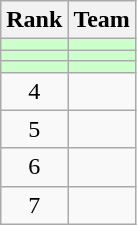<table class="wikitable">
<tr>
<th>Rank</th>
<th>Team</th>
</tr>
<tr bgcolor=ccffcc>
<td align=center></td>
<td></td>
</tr>
<tr bgcolor=ccffcc>
<td align=center></td>
<td></td>
</tr>
<tr bgcolor=ccffcc>
<td align=center></td>
<td></td>
</tr>
<tr>
<td align=center>4</td>
<td></td>
</tr>
<tr>
<td align=center>5</td>
<td></td>
</tr>
<tr>
<td align=center>6</td>
<td></td>
</tr>
<tr>
<td align=center>7</td>
<td></td>
</tr>
</table>
